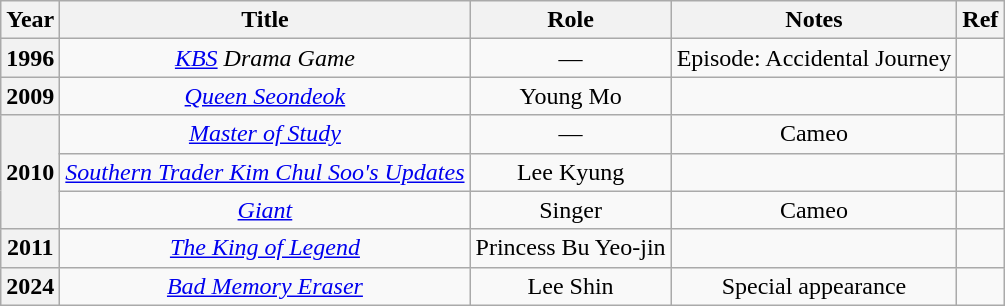<table class="wikitable plainrowheaders" style="text-align:center">
<tr>
<th>Year</th>
<th>Title</th>
<th>Role</th>
<th>Notes</th>
<th>Ref</th>
</tr>
<tr>
<th scope="row">1996</th>
<td><em><a href='#'>KBS</a> Drama Game</em></td>
<td>—</td>
<td>Episode: Accidental Journey</td>
<td></td>
</tr>
<tr>
<th scope="row">2009</th>
<td><em><a href='#'>Queen Seondeok</a></em></td>
<td>Young Mo</td>
<td></td>
<td></td>
</tr>
<tr>
<th scope="row"   rowspan="3">2010</th>
<td><em><a href='#'>Master of Study</a></em></td>
<td>—</td>
<td>Cameo</td>
<td></td>
</tr>
<tr>
<td><em><a href='#'>Southern Trader Kim Chul Soo's Updates</a></em></td>
<td>Lee Kyung</td>
<td></td>
<td></td>
</tr>
<tr>
<td><em><a href='#'>Giant</a></em></td>
<td>Singer</td>
<td>Cameo</td>
<td></td>
</tr>
<tr>
<th scope="row">2011</th>
<td><em><a href='#'>The King of Legend</a></em></td>
<td>Princess Bu Yeo-jin</td>
<td></td>
<td></td>
</tr>
<tr>
<th scope="row">2024</th>
<td><em><a href='#'>Bad Memory Eraser</a></em></td>
<td>Lee Shin</td>
<td>Special appearance</td>
<td></td>
</tr>
</table>
